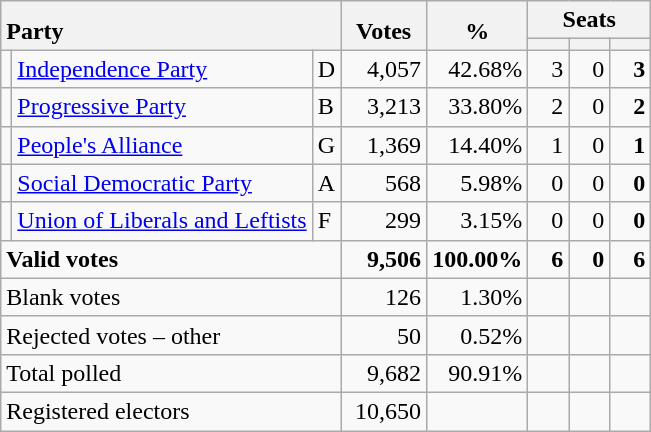<table class="wikitable" border="1" style="text-align:right;">
<tr>
<th style="text-align:left;" valign=bottom rowspan=2 colspan=3>Party</th>
<th align=center valign=bottom rowspan=2 width="50">Votes</th>
<th align=center valign=bottom rowspan=2 width="50">%</th>
<th colspan=3>Seats</th>
</tr>
<tr>
<th align=center valign=bottom width="20"><small></small></th>
<th align=center valign=bottom width="20"><small><a href='#'></a></small></th>
<th align=center valign=bottom width="20"><small></small></th>
</tr>
<tr>
<td></td>
<td align=left><a href='#'>Independence Party</a></td>
<td align=left>D</td>
<td>4,057</td>
<td>42.68%</td>
<td>3</td>
<td>0</td>
<td><strong>3</strong></td>
</tr>
<tr>
<td></td>
<td align=left><a href='#'>Progressive Party</a></td>
<td align=left>B</td>
<td>3,213</td>
<td>33.80%</td>
<td>2</td>
<td>0</td>
<td><strong>2</strong></td>
</tr>
<tr>
<td></td>
<td align=left><a href='#'>People's Alliance</a></td>
<td align=left>G</td>
<td>1,369</td>
<td>14.40%</td>
<td>1</td>
<td>0</td>
<td><strong>1</strong></td>
</tr>
<tr>
<td></td>
<td align=left><a href='#'>Social Democratic Party</a></td>
<td align=left>A</td>
<td>568</td>
<td>5.98%</td>
<td>0</td>
<td>0</td>
<td><strong>0</strong></td>
</tr>
<tr>
<td></td>
<td align=left><a href='#'>Union of Liberals and Leftists</a></td>
<td align=left>F</td>
<td>299</td>
<td>3.15%</td>
<td>0</td>
<td>0</td>
<td><strong>0</strong></td>
</tr>
<tr style="font-weight:bold">
<td align=left colspan=3>Valid votes</td>
<td>9,506</td>
<td>100.00%</td>
<td>6</td>
<td>0</td>
<td>6</td>
</tr>
<tr>
<td align=left colspan=3>Blank votes</td>
<td>126</td>
<td>1.30%</td>
<td></td>
<td></td>
<td></td>
</tr>
<tr>
<td align=left colspan=3>Rejected votes – other</td>
<td>50</td>
<td>0.52%</td>
<td></td>
<td></td>
<td></td>
</tr>
<tr>
<td align=left colspan=3>Total polled</td>
<td>9,682</td>
<td>90.91%</td>
<td></td>
<td></td>
<td></td>
</tr>
<tr>
<td align=left colspan=3>Registered electors</td>
<td>10,650</td>
<td></td>
<td></td>
<td></td>
<td></td>
</tr>
</table>
